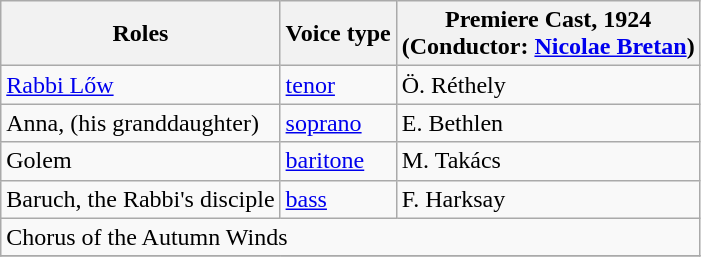<table class="wikitable">
<tr>
<th>Roles</th>
<th>Voice type</th>
<th>Premiere Cast, 1924 <br>(Conductor: <a href='#'>Nicolae Bretan</a>)</th>
</tr>
<tr>
<td><a href='#'>Rabbi Lőw</a></td>
<td><a href='#'>tenor</a></td>
<td>Ö. Réthely</td>
</tr>
<tr>
<td>Anna, (his granddaughter)</td>
<td><a href='#'>soprano</a></td>
<td>E. Bethlen</td>
</tr>
<tr>
<td>Golem</td>
<td><a href='#'>baritone</a></td>
<td>M. Takács</td>
</tr>
<tr>
<td>Baruch, the Rabbi's disciple</td>
<td><a href='#'>bass</a></td>
<td>F. Harksay</td>
</tr>
<tr>
<td colspan=3>Chorus of the Autumn Winds</td>
</tr>
<tr>
</tr>
</table>
